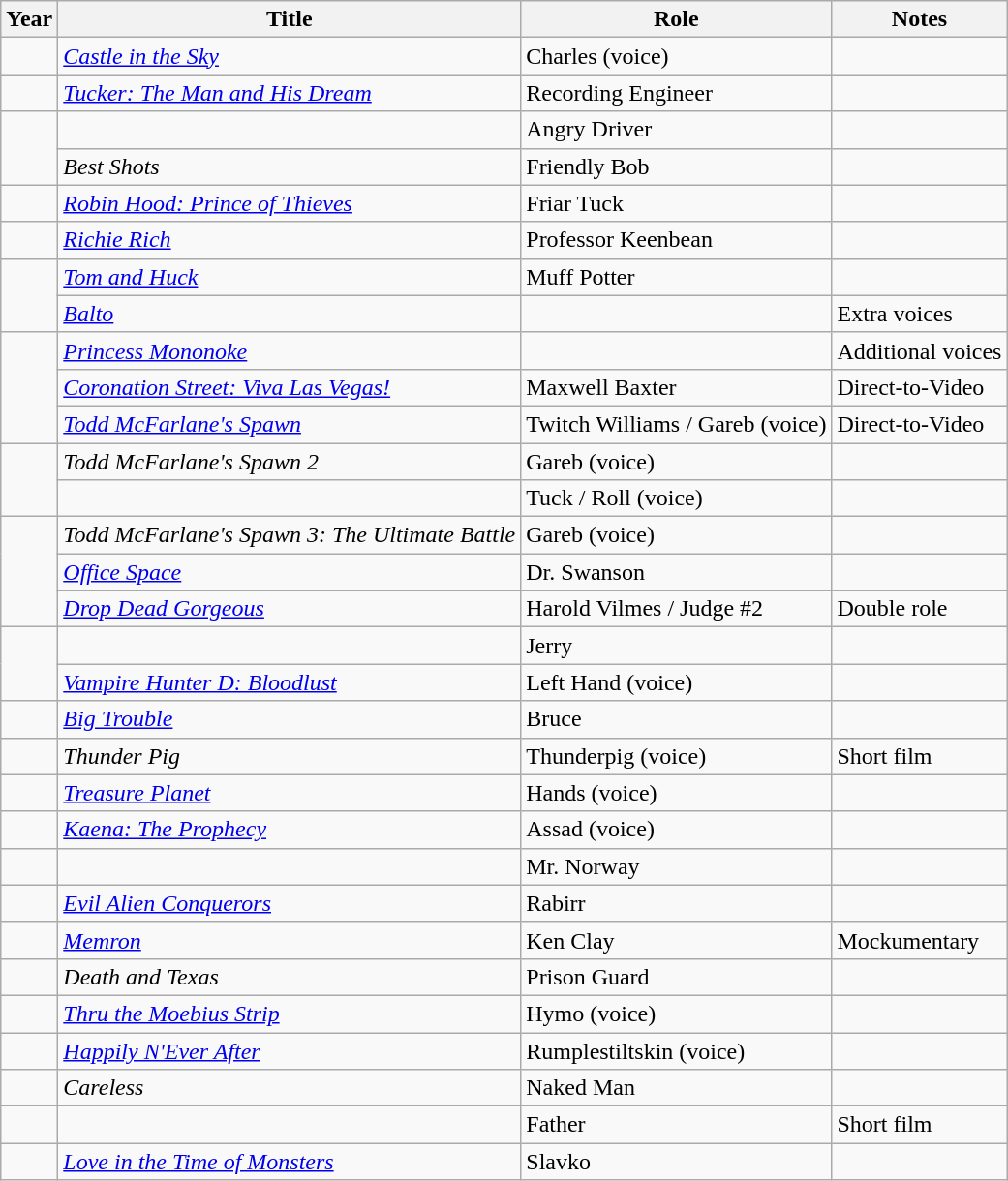<table class="wikitable sortable plainrowheaders unsortable">
<tr>
<th scope=col>Year</th>
<th scope=col>Title</th>
<th scope=col>Role</th>
<th scope=col>Notes</th>
</tr>
<tr>
<td></td>
<td scope=row><em><a href='#'>Castle in the Sky</a></em></td>
<td>Charles (voice)</td>
<td></td>
</tr>
<tr>
<td></td>
<td scope=row><em><a href='#'>Tucker: The Man and His Dream</a></em></td>
<td>Recording Engineer</td>
<td></td>
</tr>
<tr>
<td rowspan=2></td>
<td scope=row><em></em></td>
<td>Angry Driver</td>
<td></td>
</tr>
<tr>
<td scope=row><em>Best Shots</em></td>
<td>Friendly Bob</td>
<td></td>
</tr>
<tr>
<td></td>
<td scope=row><em><a href='#'>Robin Hood: Prince of Thieves</a></em></td>
<td>Friar Tuck</td>
<td></td>
</tr>
<tr>
<td></td>
<td scope=row><em><a href='#'>Richie Rich</a></em></td>
<td>Professor Keenbean</td>
<td></td>
</tr>
<tr>
<td rowspan=2></td>
<td scope=row><em><a href='#'>Tom and Huck</a></em></td>
<td>Muff Potter</td>
<td></td>
</tr>
<tr>
<td scope=row><em><a href='#'>Balto</a></em></td>
<td></td>
<td>Extra voices</td>
</tr>
<tr>
<td rowspan=3></td>
<td scope=row><em><a href='#'>Princess Mononoke</a></em></td>
<td></td>
<td>Additional voices</td>
</tr>
<tr>
<td scope=row><em><a href='#'>Coronation Street: Viva Las Vegas!</a></em></td>
<td>Maxwell Baxter</td>
<td>Direct-to-Video</td>
</tr>
<tr>
<td scope=row><em><a href='#'>Todd McFarlane's Spawn</a></em></td>
<td>Twitch Williams / Gareb (voice)</td>
<td>Direct-to-Video</td>
</tr>
<tr>
<td rowspan=2></td>
<td scope=row><em>Todd McFarlane's Spawn 2</em></td>
<td>Gareb (voice)</td>
<td></td>
</tr>
<tr>
<td scope=row><em></em></td>
<td>Tuck / Roll (voice)</td>
<td></td>
</tr>
<tr>
<td rowspan=3></td>
<td scope=row><em>Todd McFarlane's Spawn 3: The Ultimate Battle</em></td>
<td>Gareb (voice)</td>
<td></td>
</tr>
<tr>
<td scope=row><em><a href='#'>Office Space</a></em></td>
<td>Dr. Swanson</td>
<td></td>
</tr>
<tr>
<td scope=row><em><a href='#'>Drop Dead Gorgeous</a></em></td>
<td>Harold Vilmes / Judge #2</td>
<td>Double role</td>
</tr>
<tr>
<td rowspan=2></td>
<td scope=row><em></em></td>
<td>Jerry</td>
<td></td>
</tr>
<tr>
<td scope=row><em><a href='#'>Vampire Hunter D: Bloodlust</a></em></td>
<td>Left Hand (voice)</td>
<td></td>
</tr>
<tr>
<td></td>
<td scope=row><em><a href='#'>Big Trouble</a></em></td>
<td>Bruce</td>
<td></td>
</tr>
<tr>
<td></td>
<td scope=row><em>Thunder Pig</em></td>
<td>Thunderpig (voice)</td>
<td>Short film</td>
</tr>
<tr>
<td></td>
<td scope=row><em><a href='#'>Treasure Planet</a></em></td>
<td>Hands (voice)</td>
<td></td>
</tr>
<tr>
<td></td>
<td scope=row><em><a href='#'>Kaena: The Prophecy</a></em></td>
<td>Assad (voice)</td>
<td></td>
</tr>
<tr>
<td></td>
<td scope=row><em></em></td>
<td>Mr. Norway</td>
<td></td>
</tr>
<tr>
<td></td>
<td scope=row><em><a href='#'>Evil Alien Conquerors</a></em></td>
<td>Rabirr</td>
<td></td>
</tr>
<tr>
<td></td>
<td scope=row><em><a href='#'>Memron</a></em></td>
<td>Ken Clay</td>
<td>Mockumentary</td>
</tr>
<tr>
<td></td>
<td scope=row><em>Death and Texas</em></td>
<td>Prison Guard</td>
<td></td>
</tr>
<tr>
<td></td>
<td scope=row><em><a href='#'>Thru the Moebius Strip</a></em></td>
<td>Hymo (voice)</td>
<td></td>
</tr>
<tr>
<td></td>
<td scope=row><em><a href='#'>Happily N'Ever After</a></em></td>
<td>Rumplestiltskin (voice)</td>
<td></td>
</tr>
<tr>
<td></td>
<td scope=row><em>Careless</em></td>
<td>Naked Man</td>
<td></td>
</tr>
<tr>
<td></td>
<td scope=row><em></em></td>
<td>Father</td>
<td>Short film</td>
</tr>
<tr>
<td></td>
<td scope=row><em><a href='#'>Love in the Time of Monsters</a></em></td>
<td>Slavko</td>
<td></td>
</tr>
</table>
